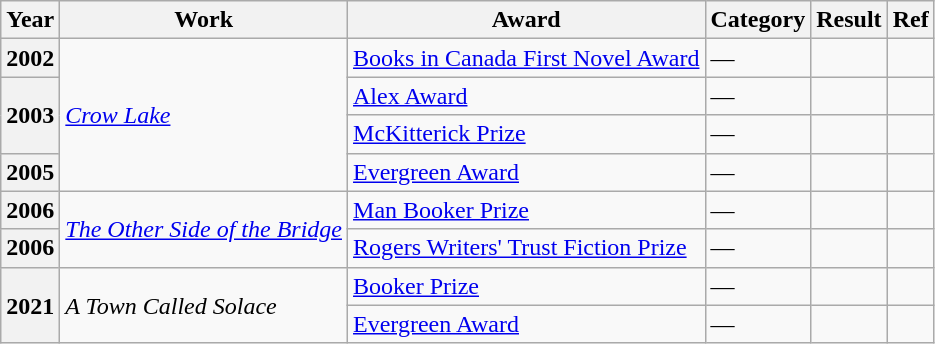<table class="wikitable">
<tr>
<th>Year</th>
<th>Work</th>
<th>Award</th>
<th>Category</th>
<th>Result</th>
<th>Ref</th>
</tr>
<tr>
<th>2002</th>
<td rowspan="4"><em><a href='#'>Crow Lake</a></em></td>
<td><a href='#'>Books in Canada First Novel Award</a></td>
<td>—</td>
<td></td>
<td></td>
</tr>
<tr>
<th rowspan="2">2003</th>
<td><a href='#'>Alex Award</a></td>
<td>—</td>
<td></td>
<td></td>
</tr>
<tr>
<td><a href='#'>McKitterick Prize</a></td>
<td>—</td>
<td></td>
<td></td>
</tr>
<tr>
<th>2005</th>
<td><a href='#'>Evergreen Award</a></td>
<td>—</td>
<td></td>
<td></td>
</tr>
<tr>
<th>2006</th>
<td rowspan="2"><em><a href='#'>The Other Side of the Bridge</a></em></td>
<td><a href='#'>Man Booker Prize</a></td>
<td>—</td>
<td></td>
<td></td>
</tr>
<tr>
<th>2006</th>
<td><a href='#'>Rogers Writers' Trust Fiction Prize</a></td>
<td>—</td>
<td></td>
<td></td>
</tr>
<tr>
<th rowspan="2">2021</th>
<td rowspan="2"><em>A Town Called Solace</em></td>
<td><a href='#'>Booker Prize</a></td>
<td>—</td>
<td></td>
<td></td>
</tr>
<tr>
<td><a href='#'>Evergreen Award</a></td>
<td>—</td>
<td></td>
<td></td>
</tr>
</table>
